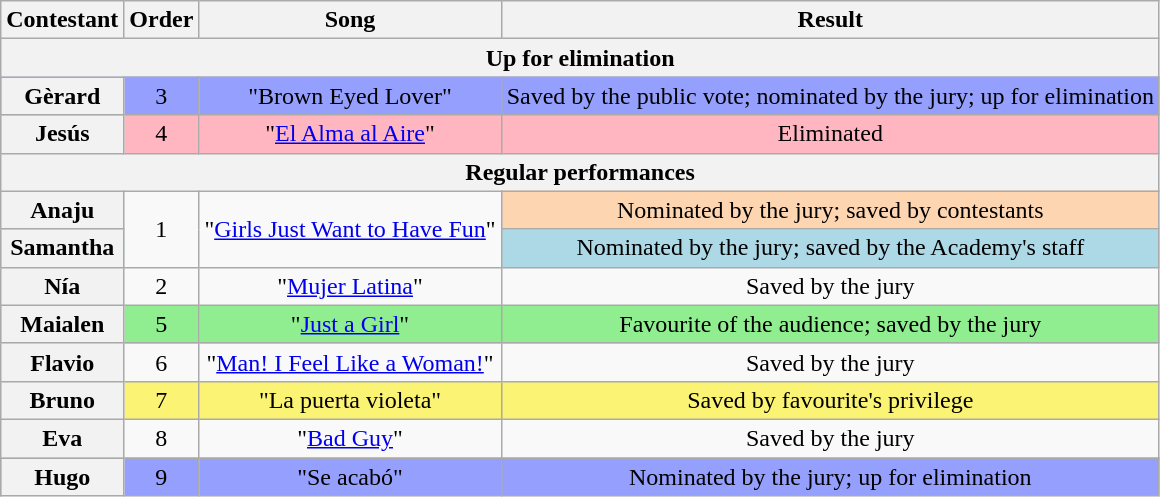<table class="wikitable sortable plainrowheaders" style="text-align:center;">
<tr>
<th scope="col">Contestant</th>
<th scope="col">Order</th>
<th scope="col">Song</th>
<th scope="col">Result</th>
</tr>
<tr>
<th colspan="4">Up for elimination</th>
</tr>
<tr bgcolor=#959ffd>
<th scope="row">Gèrard</th>
<td>3</td>
<td>"Brown Eyed Lover"</td>
<td>Saved by the public vote; nominated by the jury; up for elimination</td>
</tr>
<tr bgcolor=lightpink>
<th scope="row">Jesús</th>
<td>4</td>
<td>"<a href='#'>El Alma al Aire</a>"</td>
<td>Eliminated</td>
</tr>
<tr>
<th colspan="4">Regular performances</th>
</tr>
<tr>
<th scope="row">Anaju</th>
<td rowspan=2>1</td>
<td rowspan=2>"<a href='#'>Girls Just Want to Have Fun</a>"</td>
<td bgcolor=#fdd5b1>Nominated by the jury; saved by contestants</td>
</tr>
<tr bgcolor=lightblue>
<th scope="row">Samantha</th>
<td>Nominated by the jury; saved by the Academy's staff</td>
</tr>
<tr>
<th scope="row">Nía</th>
<td>2</td>
<td>"<a href='#'>Mujer Latina</a>"</td>
<td>Saved by the jury</td>
</tr>
<tr bgcolor=lightgreen>
<th scope="row">Maialen</th>
<td>5</td>
<td>"<a href='#'>Just a Girl</a>"</td>
<td>Favourite of the audience; saved by the jury</td>
</tr>
<tr>
<th scope="row">Flavio</th>
<td>6</td>
<td>"<a href='#'>Man! I Feel Like a Woman!</a>"</td>
<td>Saved by the jury</td>
</tr>
<tr bgcolor=#FBF373>
<th scope="row">Bruno</th>
<td>7</td>
<td>"La puerta violeta"</td>
<td>Saved by favourite's privilege</td>
</tr>
<tr>
<th scope="row">Eva</th>
<td>8</td>
<td>"<a href='#'>Bad Guy</a>"</td>
<td>Saved by the jury</td>
</tr>
<tr bgcolor=#959ffd>
<th scope="row">Hugo</th>
<td>9</td>
<td>"Se acabó"</td>
<td>Nominated by the jury; up for elimination</td>
</tr>
</table>
